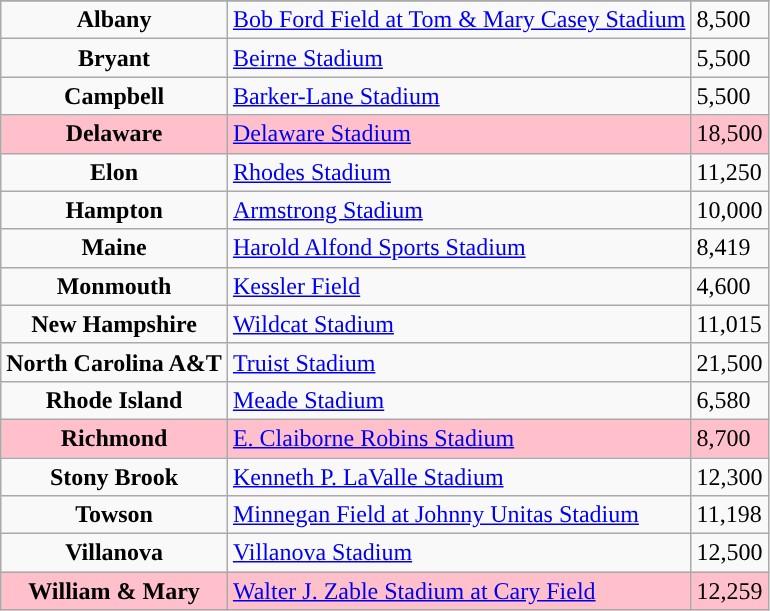<table class="wikitable sortable">
<tr>
</tr>
<tr>
<td style="text-align:center; "><strong>Albany</strong></td>
<td><a href='#'>Bob Ford Field at Tom & Mary Casey Stadium</a></td>
<td>8,500</td>
</tr>
<tr>
<td style="text-align:center; "><strong>Bryant</strong></td>
<td><a href='#'>Beirne Stadium</a></td>
<td>5,500</td>
</tr>
<tr>
<td style="text-align:center; "><strong>Campbell</strong></td>
<td><a href='#'>Barker-Lane Stadium</a></td>
<td>5,500</td>
</tr>
<tr bgcolor=pink>
<td style="text-align:center; "><strong>Delaware</strong></td>
<td><a href='#'>Delaware Stadium</a></td>
<td>18,500</td>
</tr>
<tr>
<td style="text-align:center; "><strong>Elon</strong></td>
<td><a href='#'>Rhodes Stadium</a></td>
<td>11,250</td>
</tr>
<tr>
<td style="text-align:center; "><strong>Hampton</strong></td>
<td><a href='#'>Armstrong Stadium</a></td>
<td>10,000</td>
</tr>
<tr>
<td style="text-align:center; "><strong>Maine</strong></td>
<td><a href='#'>Harold Alfond Sports Stadium</a></td>
<td>8,419</td>
</tr>
<tr>
<td style="text-align:center; "><strong>Monmouth</strong></td>
<td><a href='#'>Kessler Field</a></td>
<td>4,600</td>
</tr>
<tr>
<td style="text-align:center; "><strong>New Hampshire</strong></td>
<td><a href='#'>Wildcat Stadium</a></td>
<td>11,015</td>
</tr>
<tr>
<td style="text-align:center; "><strong>North Carolina A&T</strong></td>
<td><a href='#'>Truist Stadium</a></td>
<td>21,500</td>
</tr>
<tr>
<td style="text-align:center; "><strong>Rhode Island</strong></td>
<td><a href='#'>Meade Stadium</a></td>
<td>6,580</td>
</tr>
<tr bgcolor=pink>
<td style="text-align:center; "><strong>Richmond</strong></td>
<td><a href='#'>E. Claiborne Robins Stadium</a></td>
<td>8,700</td>
</tr>
<tr>
<td style="text-align:center; "><strong>Stony Brook</strong></td>
<td><a href='#'>Kenneth P. LaValle Stadium</a></td>
<td>12,300</td>
</tr>
<tr>
<td style="text-align:center; "><strong>Towson</strong></td>
<td><a href='#'>Minnegan Field at Johnny Unitas Stadium</a></td>
<td>11,198</td>
</tr>
<tr>
<td style="text-align:center; "><strong>Villanova</strong></td>
<td><a href='#'>Villanova Stadium</a></td>
<td>12,500</td>
</tr>
<tr bgcolor=pink>
<td style="text-align:center; "><strong>William & Mary</strong></td>
<td><a href='#'>Walter J. Zable Stadium at Cary Field</a></td>
<td>12,259</td>
</tr>
</table>
